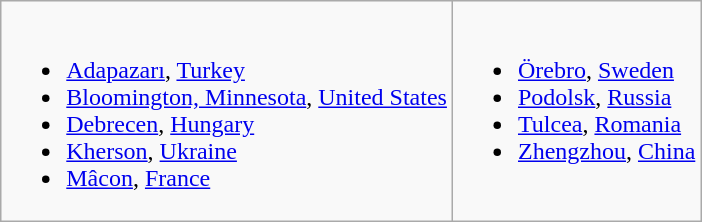<table class="wikitable">
<tr valign="top">
<td><br><ul><li> <a href='#'>Adapazarı</a>, <a href='#'>Turkey</a></li><li> <a href='#'>Bloomington, Minnesota</a>, <a href='#'>United States</a></li><li> <a href='#'>Debrecen</a>, <a href='#'>Hungary</a></li><li> <a href='#'>Kherson</a>, <a href='#'>Ukraine</a></li><li> <a href='#'>Mâcon</a>, <a href='#'>France</a></li></ul></td>
<td><br><ul><li> <a href='#'>Örebro</a>, <a href='#'>Sweden</a></li><li> <a href='#'>Podolsk</a>, <a href='#'>Russia</a></li><li> <a href='#'>Tulcea</a>, <a href='#'>Romania</a></li><li> <a href='#'>Zhengzhou</a>, <a href='#'>China</a></li></ul></td>
</tr>
</table>
